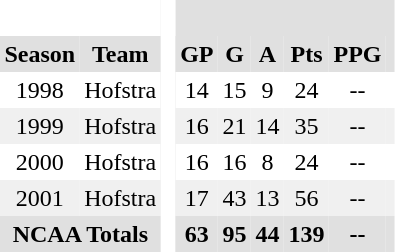<table BORDER="0" CELLPADDING="3" CELLSPACING="0">
<tr ALIGN="center" bgcolor="#e0e0e0">
<th colspan="2" bgcolor="#ffffff"> </th>
<th rowspan="99" bgcolor="#ffffff"> </th>
<th colspan="7"></th>
</tr>
<tr ALIGN="center" bgcolor="#e0e0e0">
<th>Season</th>
<th>Team</th>
<th>GP</th>
<th>G</th>
<th>A</th>
<th>Pts</th>
<th>PPG</th>
<th></th>
</tr>
<tr ALIGN="center" bgcolor="#f0f0f0">
</tr>
<tr ALIGN="center">
<td>1998</td>
<td>Hofstra</td>
<td>14</td>
<td>15</td>
<td>9</td>
<td>24</td>
<td>--</td>
<td></td>
</tr>
<tr ALIGN="center" bgcolor="#f0f0f0">
<td>1999</td>
<td>Hofstra</td>
<td>16</td>
<td>21</td>
<td>14</td>
<td>35</td>
<td>--</td>
<td></td>
</tr>
<tr ALIGN="center">
<td>2000</td>
<td>Hofstra</td>
<td>16</td>
<td>16</td>
<td>8</td>
<td>24</td>
<td>--</td>
<td></td>
</tr>
<tr ALIGN="center" bgcolor="#f0f0f0">
<td>2001</td>
<td>Hofstra</td>
<td>17</td>
<td>43</td>
<td>13</td>
<td>56</td>
<td>--</td>
<td></td>
</tr>
<tr ALIGN="center" bgcolor="#e0e0e0">
<th colspan="2">NCAA Totals</th>
<th>63</th>
<th>95</th>
<th>44</th>
<th>139</th>
<th>--</th>
<th></th>
</tr>
</table>
